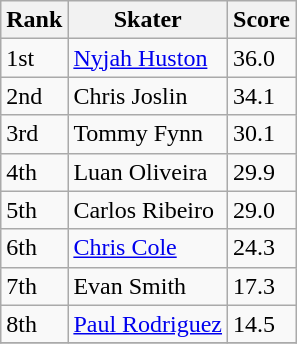<table class="wikitable">
<tr>
<th>Rank</th>
<th>Skater</th>
<th>Score</th>
</tr>
<tr>
<td>1st</td>
<td><a href='#'>Nyjah Huston</a></td>
<td>36.0</td>
</tr>
<tr>
<td>2nd</td>
<td>Chris Joslin</td>
<td>34.1</td>
</tr>
<tr>
<td>3rd</td>
<td>Tommy Fynn</td>
<td>30.1</td>
</tr>
<tr>
<td>4th</td>
<td>Luan Oliveira</td>
<td>29.9</td>
</tr>
<tr>
<td>5th</td>
<td>Carlos Ribeiro</td>
<td>29.0</td>
</tr>
<tr>
<td>6th</td>
<td><a href='#'>Chris Cole</a></td>
<td>24.3</td>
</tr>
<tr>
<td>7th</td>
<td>Evan Smith</td>
<td>17.3</td>
</tr>
<tr>
<td>8th</td>
<td><a href='#'>Paul Rodriguez</a></td>
<td>14.5</td>
</tr>
<tr>
</tr>
</table>
